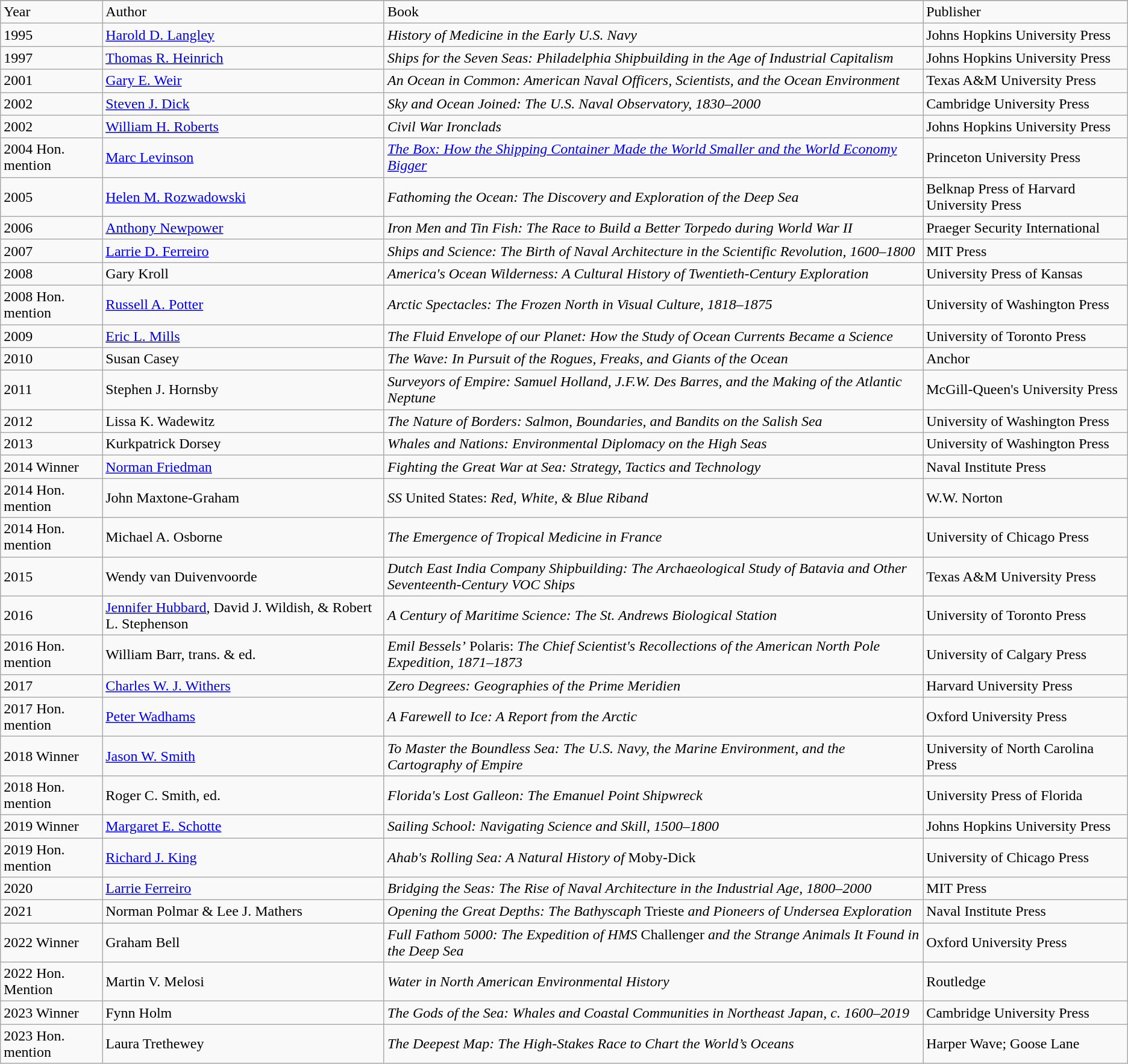<table class="wikitable">
<tr>
</tr>
<tr>
<td>Year</td>
<td>Author</td>
<td>Book</td>
<td>Publisher</td>
</tr>
<tr>
<td>1995</td>
<td><a href='#'>Harold D. Langley</a></td>
<td><em>History of Medicine in the Early U.S. Navy</em></td>
<td>Johns Hopkins University Press</td>
</tr>
<tr>
<td>1997</td>
<td><a href='#'>Thomas R. Heinrich</a></td>
<td><em>Ships for the Seven Seas: Philadelphia Shipbuilding in the Age of Industrial Capitalism</em></td>
<td>Johns Hopkins University Press</td>
</tr>
<tr>
<td>2001</td>
<td><a href='#'>Gary E. Weir</a></td>
<td><em>An Ocean in Common: American Naval Officers, Scientists, and the Ocean Environment</em></td>
<td>Texas A&M University Press</td>
</tr>
<tr>
<td>2002</td>
<td><a href='#'>Steven J. Dick</a></td>
<td><em>Sky and Ocean Joined: The U.S. Naval Observatory, 1830–2000</em></td>
<td>Cambridge University Press</td>
</tr>
<tr>
<td>2002</td>
<td><a href='#'>William H. Roberts</a></td>
<td><em>Civil War Ironclads</em></td>
<td>Johns Hopkins University Press</td>
</tr>
<tr>
<td>2004 Hon. mention</td>
<td><a href='#'>Marc Levinson</a></td>
<td><em><a href='#'>The Box: How the Shipping Container Made the World Smaller and the World Economy Bigger</a></em></td>
<td>Princeton University Press</td>
</tr>
<tr>
<td>2005</td>
<td><a href='#'>Helen M. Rozwadowski</a></td>
<td><em>Fathoming the Ocean: The Discovery and Exploration of the Deep Sea</em></td>
<td>Belknap Press of Harvard University Press</td>
</tr>
<tr>
<td>2006</td>
<td><a href='#'>Anthony Newpower</a></td>
<td><em>Iron Men and Tin Fish: The Race to Build a Better Torpedo during World War II</em></td>
<td>Praeger Security International</td>
</tr>
<tr>
<td>2007</td>
<td><a href='#'>Larrie D. Ferreiro</a></td>
<td><em>Ships and Science: The Birth of Naval Architecture in the Scientific Revolution, 1600–1800</em></td>
<td>MIT Press</td>
</tr>
<tr>
<td>2008</td>
<td>Gary Kroll</td>
<td><em>America's Ocean Wilderness: A Cultural History of Twentieth-Century Exploration</em></td>
<td>University Press of Kansas</td>
</tr>
<tr>
<td>2008 Hon. mention</td>
<td><a href='#'>Russell A. Potter</a></td>
<td><em>Arctic Spectacles: The Frozen North in Visual Culture, 1818–1875</em></td>
<td>University of Washington Press</td>
</tr>
<tr>
<td>2009</td>
<td><a href='#'>Eric L. Mills</a></td>
<td><em>The Fluid Envelope of our Planet: How the Study of Ocean Currents Became a Science</em></td>
<td>University of Toronto Press</td>
</tr>
<tr>
<td>2010</td>
<td>Susan Casey</td>
<td><em>The Wave: In Pursuit of the Rogues, Freaks, and Giants of the Ocean</em></td>
<td>Anchor</td>
</tr>
<tr>
<td>2011</td>
<td>Stephen J. Hornsby</td>
<td><em>Surveyors of Empire: Samuel Holland, J.F.W. Des Barres, and the Making of the Atlantic Neptune</em></td>
<td>McGill-Queen's University Press</td>
</tr>
<tr>
<td>2012</td>
<td>Lissa K. Wadewitz</td>
<td><em>The Nature of Borders: Salmon, Boundaries, and Bandits on the Salish Sea</em></td>
<td>University of Washington Press</td>
</tr>
<tr>
<td>2013</td>
<td>Kurkpatrick Dorsey</td>
<td><em>Whales and Nations: Environmental Diplomacy on the High Seas</em></td>
<td>University of Washington Press</td>
</tr>
<tr>
<td>2014 Winner</td>
<td><a href='#'>Norman Friedman</a></td>
<td><em>Fighting the Great War at Sea: Strategy, Tactics and Technology</em></td>
<td>Naval Institute Press</td>
</tr>
<tr>
<td>2014 Hon. mention</td>
<td>John Maxtone-Graham</td>
<td><em>SS</em> United States: <em>Red, White, & Blue Riband</em></td>
<td>W.W. Norton</td>
</tr>
<tr>
<td>2014 Hon. mention</td>
<td>Michael A. Osborne</td>
<td><em>The Emergence of Tropical Medicine in France</em></td>
<td>University of Chicago Press</td>
</tr>
<tr>
<td>2015</td>
<td>Wendy van Duivenvoorde</td>
<td><em>Dutch East India Company Shipbuilding: The Archaeological Study of Batavia and Other Seventeenth-Century VOC Ships</em></td>
<td>Texas A&M University Press</td>
</tr>
<tr>
<td>2016</td>
<td><a href='#'>Jennifer Hubbard</a>, David J. Wildish, & Robert L. Stephenson</td>
<td><em>A Century of Maritime Science: The St. Andrews Biological Station</em></td>
<td>University of Toronto Press</td>
</tr>
<tr>
<td>2016 Hon. mention</td>
<td>William Barr, trans. & ed.</td>
<td><em>Emil Bessels’</em> Polaris: <em>The Chief Scientist's Recollections of the American North Pole Expedition, 1871–1873</em></td>
<td>University of Calgary Press</td>
</tr>
<tr>
<td>2017</td>
<td><a href='#'>Charles W. J. Withers</a></td>
<td><em>Zero Degrees: Geographies of the Prime Meridien</em></td>
<td>Harvard University Press</td>
</tr>
<tr>
<td>2017 Hon. mention</td>
<td><a href='#'>Peter Wadhams</a></td>
<td><em>A Farewell to Ice: A Report from the Arctic</em></td>
<td>Oxford University Press</td>
</tr>
<tr>
<td>2018 Winner</td>
<td><a href='#'>Jason W. Smith</a></td>
<td><em>To Master the Boundless Sea: The U.S. Navy, the Marine Environment, and the Cartography of Empire</em></td>
<td>University of North Carolina Press</td>
</tr>
<tr>
<td>2018 Hon. mention</td>
<td>Roger C. Smith, ed.</td>
<td><em>Florida's Lost Galleon: The Emanuel Point Shipwreck</em></td>
<td>University Press of Florida</td>
</tr>
<tr>
<td>2019 Winner</td>
<td><a href='#'>Margaret E. Schotte</a></td>
<td><em>Sailing School: Navigating Science and Skill, 1500–1800</em></td>
<td>Johns Hopkins University Press</td>
</tr>
<tr>
<td>2019 Hon. mention</td>
<td><a href='#'>Richard J. King</a></td>
<td><em>Ahab's Rolling Sea: A Natural History of</em> Moby-Dick</td>
<td>University of Chicago Press</td>
</tr>
<tr>
<td>2020</td>
<td><a href='#'>Larrie Ferreiro</a></td>
<td><em>Bridging the Seas: The Rise of Naval Architecture in the Industrial Age, 1800–2000</em></td>
<td>MIT Press</td>
</tr>
<tr>
<td>2021</td>
<td>Norman Polmar & Lee J. Mathers</td>
<td><em>Opening the Great Depths: The Bathyscaph</em> Trieste <em>and Pioneers of Undersea Exploration</em></td>
<td>Naval Institute Press</td>
</tr>
<tr>
<td>2022 Winner</td>
<td>Graham Bell</td>
<td><em>Full Fathom 5000: The Expedition of HMS</em> Challenger <em>and the Strange Animals It Found in the Deep Sea</em></td>
<td>Oxford University Press</td>
</tr>
<tr>
<td>2022 Hon. Mention</td>
<td>Martin V. Melosi</td>
<td><em>Water in North American Environmental History</em></td>
<td>Routledge</td>
</tr>
<tr>
<td>2023 Winner</td>
<td>Fynn Holm</td>
<td><em>The Gods of the Sea: Whales and Coastal Communities in Northeast Japan, c. 1600–2019</em></td>
<td>Cambridge University Press</td>
</tr>
<tr>
<td>2023 Hon. mention</td>
<td>Laura Trethewey</td>
<td><em>The Deepest Map: The High-Stakes Race to Chart the World’s Oceans</em></td>
<td>Harper Wave; Goose Lane</td>
</tr>
</table>
